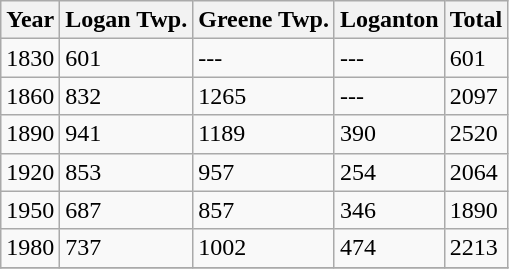<table class="wikitable" border="1">
<tr>
<th>Year</th>
<th>Logan Twp.</th>
<th>Greene Twp.</th>
<th>Loganton</th>
<th>Total</th>
</tr>
<tr>
<td>1830</td>
<td>601</td>
<td>---</td>
<td>---</td>
<td>601</td>
</tr>
<tr>
<td>1860</td>
<td>832</td>
<td>1265</td>
<td>---</td>
<td>2097</td>
</tr>
<tr>
<td>1890</td>
<td>941</td>
<td>1189</td>
<td>390</td>
<td>2520</td>
</tr>
<tr>
<td>1920</td>
<td>853</td>
<td>957</td>
<td>254</td>
<td>2064</td>
</tr>
<tr>
<td>1950</td>
<td>687</td>
<td>857</td>
<td>346</td>
<td>1890</td>
</tr>
<tr>
<td>1980</td>
<td>737</td>
<td>1002</td>
<td>474</td>
<td>2213</td>
</tr>
<tr>
</tr>
</table>
